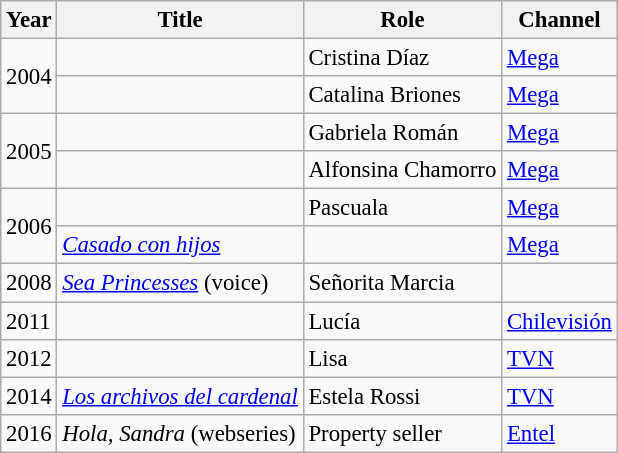<table class="wikitable" style="font-size: 95%;">
<tr>
<th>Year</th>
<th>Title</th>
<th>Role</th>
<th>Channel</th>
</tr>
<tr>
<td rowspan="2">2004</td>
<td><em></em></td>
<td>Cristina Díaz</td>
<td><a href='#'>Mega</a></td>
</tr>
<tr>
<td><em></em></td>
<td>Catalina Briones</td>
<td><a href='#'>Mega</a></td>
</tr>
<tr>
<td rowspan="2">2005</td>
<td><em></em></td>
<td>Gabriela Román</td>
<td><a href='#'>Mega</a></td>
</tr>
<tr>
<td><em></em></td>
<td>Alfonsina Chamorro</td>
<td><a href='#'>Mega</a></td>
</tr>
<tr>
<td rowspan="2">2006</td>
<td><em></em></td>
<td>Pascuala</td>
<td><a href='#'>Mega</a></td>
</tr>
<tr>
<td><em><a href='#'>Casado con hijos</a></em></td>
<td></td>
<td><a href='#'>Mega</a></td>
</tr>
<tr>
<td>2008</td>
<td><em><a href='#'>Sea Princesses</a></em> (voice)</td>
<td>Señorita Marcia</td>
<td></td>
</tr>
<tr>
<td>2011</td>
<td><em></em></td>
<td>Lucía</td>
<td><a href='#'>Chilevisión</a></td>
</tr>
<tr>
<td>2012</td>
<td><em></em></td>
<td>Lisa</td>
<td><a href='#'>TVN</a></td>
</tr>
<tr>
<td>2014</td>
<td><em><a href='#'>Los archivos del cardenal</a></em></td>
<td>Estela Rossi</td>
<td><a href='#'>TVN</a></td>
</tr>
<tr>
<td>2016</td>
<td><em>Hola, Sandra</em> (webseries)</td>
<td>Property seller</td>
<td><a href='#'>Entel</a></td>
</tr>
</table>
